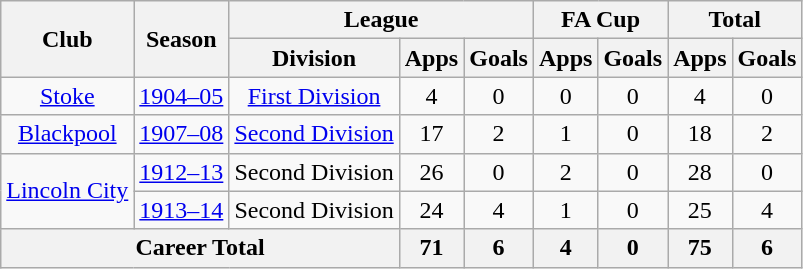<table class="wikitable" style="text-align: center;">
<tr>
<th rowspan="2">Club</th>
<th rowspan="2">Season</th>
<th colspan="3">League</th>
<th colspan="2">FA Cup</th>
<th colspan="2">Total</th>
</tr>
<tr>
<th>Division</th>
<th>Apps</th>
<th>Goals</th>
<th>Apps</th>
<th>Goals</th>
<th>Apps</th>
<th>Goals</th>
</tr>
<tr>
<td><a href='#'>Stoke</a></td>
<td><a href='#'>1904–05</a></td>
<td><a href='#'>First Division</a></td>
<td>4</td>
<td>0</td>
<td>0</td>
<td>0</td>
<td>4</td>
<td>0</td>
</tr>
<tr>
<td><a href='#'>Blackpool</a></td>
<td><a href='#'>1907–08</a></td>
<td><a href='#'>Second Division</a></td>
<td>17</td>
<td>2</td>
<td>1</td>
<td>0</td>
<td>18</td>
<td>2</td>
</tr>
<tr>
<td rowspan="2"><a href='#'>Lincoln City</a></td>
<td><a href='#'>1912–13</a></td>
<td>Second Division</td>
<td>26</td>
<td>0</td>
<td>2</td>
<td>0</td>
<td>28</td>
<td>0</td>
</tr>
<tr>
<td><a href='#'>1913–14</a></td>
<td>Second Division</td>
<td>24</td>
<td>4</td>
<td>1</td>
<td>0</td>
<td>25</td>
<td>4</td>
</tr>
<tr>
<th colspan=3>Career Total</th>
<th>71</th>
<th>6</th>
<th>4</th>
<th>0</th>
<th>75</th>
<th>6</th>
</tr>
</table>
